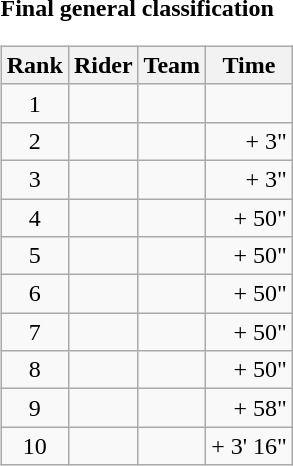<table>
<tr>
<td><strong>Final general classification</strong><br><table class="wikitable">
<tr>
<th scope="col">Rank</th>
<th scope="col">Rider</th>
<th scope="col">Team</th>
<th scope="col">Time</th>
</tr>
<tr>
<td style="text-align:center;">1</td>
<td></td>
<td></td>
<td style="text-align:right;"></td>
</tr>
<tr>
<td style="text-align:center;">2</td>
<td></td>
<td></td>
<td style="text-align:right;">+ 3"</td>
</tr>
<tr>
<td style="text-align:center;">3</td>
<td></td>
<td></td>
<td style="text-align:right;">+ 3"</td>
</tr>
<tr>
<td style="text-align:center;">4</td>
<td></td>
<td></td>
<td style="text-align:right;">+ 50"</td>
</tr>
<tr>
<td style="text-align:center;">5</td>
<td></td>
<td></td>
<td style="text-align:right;">+ 50"</td>
</tr>
<tr>
<td style="text-align:center;">6</td>
<td></td>
<td></td>
<td style="text-align:right;">+ 50"</td>
</tr>
<tr>
<td style="text-align:center;">7</td>
<td></td>
<td></td>
<td style="text-align:right;">+ 50"</td>
</tr>
<tr>
<td style="text-align:center;">8</td>
<td></td>
<td></td>
<td style="text-align:right;">+ 50"</td>
</tr>
<tr>
<td style="text-align:center;">9</td>
<td></td>
<td></td>
<td style="text-align:right;">+ 58"</td>
</tr>
<tr>
<td style="text-align:center;">10</td>
<td></td>
<td></td>
<td style="text-align:right;">+ 3' 16"</td>
</tr>
</table>
</td>
</tr>
</table>
